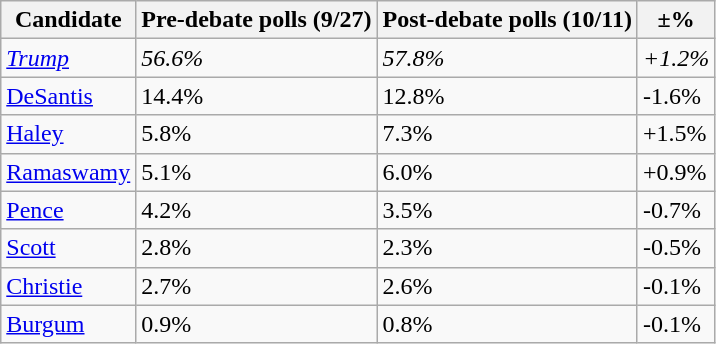<table class="wikitable sortable floatright">
<tr>
<th>Candidate</th>
<th>Pre-debate polls (9/27)</th>
<th>Post-debate polls (10/11)</th>
<th>±%</th>
</tr>
<tr>
<td><a href='#'><em>Trump</em></a></td>
<td><em>56.6%</em></td>
<td><em>57.8%</em></td>
<td><em>+1.2%</em></td>
</tr>
<tr>
<td><a href='#'>DeSantis</a></td>
<td>14.4%</td>
<td>12.8%</td>
<td>-1.6%</td>
</tr>
<tr>
<td><a href='#'>Haley</a></td>
<td>5.8%</td>
<td>7.3%</td>
<td>+1.5%</td>
</tr>
<tr>
<td><a href='#'>Ramaswamy</a></td>
<td>5.1%</td>
<td>6.0%</td>
<td>+0.9%</td>
</tr>
<tr>
<td><a href='#'>Pence</a></td>
<td>4.2%</td>
<td>3.5%</td>
<td>-0.7%</td>
</tr>
<tr>
<td><a href='#'>Scott</a></td>
<td>2.8%</td>
<td>2.3%</td>
<td>-0.5%</td>
</tr>
<tr>
<td><a href='#'>Christie</a></td>
<td>2.7%</td>
<td>2.6%</td>
<td>-0.1%</td>
</tr>
<tr>
<td><a href='#'>Burgum</a></td>
<td>0.9%</td>
<td>0.8%</td>
<td>-0.1%</td>
</tr>
</table>
